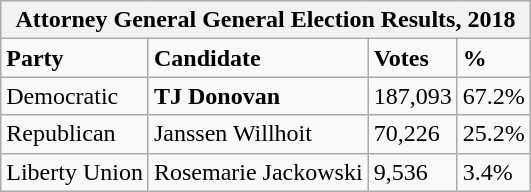<table class="wikitable">
<tr>
<th colspan="4">Attorney General General Election Results, 2018</th>
</tr>
<tr>
<td><strong>Party</strong></td>
<td><strong>Candidate</strong></td>
<td><strong>Votes</strong></td>
<td><strong>%</strong></td>
</tr>
<tr>
<td>Democratic</td>
<td><strong>TJ Donovan</strong></td>
<td>187,093</td>
<td>67.2%</td>
</tr>
<tr>
<td>Republican</td>
<td>Janssen Willhoit</td>
<td>70,226</td>
<td>25.2%</td>
</tr>
<tr>
<td>Liberty Union</td>
<td>Rosemarie Jackowski</td>
<td>9,536</td>
<td>3.4%</td>
</tr>
</table>
